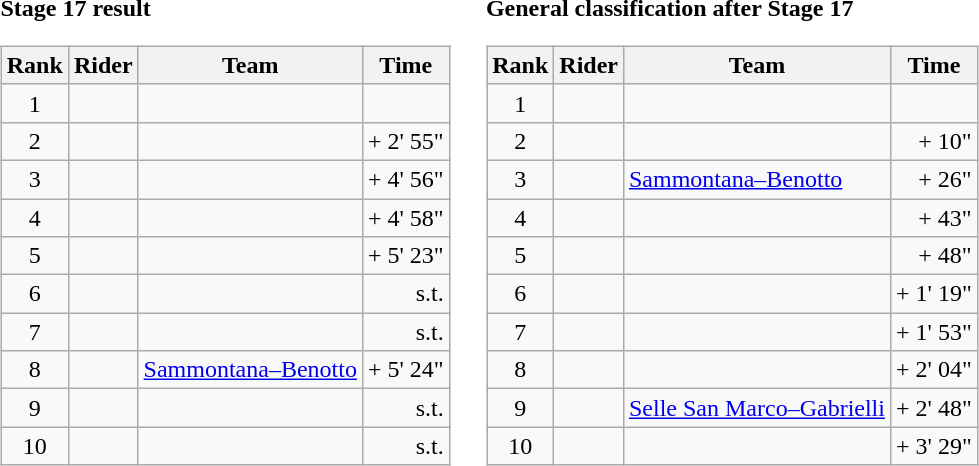<table>
<tr>
<td><strong>Stage 17 result</strong><br><table class="wikitable">
<tr>
<th scope="col">Rank</th>
<th scope="col">Rider</th>
<th scope="col">Team</th>
<th scope="col">Time</th>
</tr>
<tr>
<td style="text-align:center;">1</td>
<td></td>
<td></td>
<td style="text-align:right;"></td>
</tr>
<tr>
<td style="text-align:center;">2</td>
<td></td>
<td></td>
<td style="text-align:right;">+ 2' 55"</td>
</tr>
<tr>
<td style="text-align:center;">3</td>
<td></td>
<td></td>
<td style="text-align:right;">+ 4' 56"</td>
</tr>
<tr>
<td style="text-align:center;">4</td>
<td></td>
<td></td>
<td style="text-align:right;">+ 4' 58"</td>
</tr>
<tr>
<td style="text-align:center;">5</td>
<td></td>
<td></td>
<td style="text-align:right;">+ 5' 23"</td>
</tr>
<tr>
<td style="text-align:center;">6</td>
<td></td>
<td></td>
<td style="text-align:right;">s.t.</td>
</tr>
<tr>
<td style="text-align:center;">7</td>
<td></td>
<td></td>
<td style="text-align:right;">s.t.</td>
</tr>
<tr>
<td style="text-align:center;">8</td>
<td></td>
<td><a href='#'>Sammontana–Benotto</a></td>
<td style="text-align:right;">+ 5' 24"</td>
</tr>
<tr>
<td style="text-align:center;">9</td>
<td></td>
<td></td>
<td style="text-align:right;">s.t.</td>
</tr>
<tr>
<td style="text-align:center;">10</td>
<td></td>
<td></td>
<td style="text-align:right;">s.t.</td>
</tr>
</table>
</td>
<td></td>
<td><strong>General classification after Stage 17</strong><br><table class="wikitable">
<tr>
<th scope="col">Rank</th>
<th scope="col">Rider</th>
<th scope="col">Team</th>
<th scope="col">Time</th>
</tr>
<tr>
<td style="text-align:center;">1</td>
<td></td>
<td></td>
<td style="text-align:right;"></td>
</tr>
<tr>
<td style="text-align:center;">2</td>
<td></td>
<td></td>
<td style="text-align:right;">+ 10"</td>
</tr>
<tr>
<td style="text-align:center;">3</td>
<td></td>
<td><a href='#'>Sammontana–Benotto</a></td>
<td style="text-align:right;">+ 26"</td>
</tr>
<tr>
<td style="text-align:center;">4</td>
<td></td>
<td></td>
<td style="text-align:right;">+ 43"</td>
</tr>
<tr>
<td style="text-align:center;">5</td>
<td></td>
<td></td>
<td style="text-align:right;">+ 48"</td>
</tr>
<tr>
<td style="text-align:center;">6</td>
<td></td>
<td></td>
<td style="text-align:right;">+ 1' 19"</td>
</tr>
<tr>
<td style="text-align:center;">7</td>
<td></td>
<td></td>
<td style="text-align:right;">+ 1' 53"</td>
</tr>
<tr>
<td style="text-align:center;">8</td>
<td></td>
<td></td>
<td style="text-align:right;">+ 2' 04"</td>
</tr>
<tr>
<td style="text-align:center;">9</td>
<td></td>
<td><a href='#'>Selle San Marco–Gabrielli</a></td>
<td style="text-align:right;">+ 2' 48"</td>
</tr>
<tr>
<td style="text-align:center;">10</td>
<td></td>
<td></td>
<td style="text-align:right;">+ 3' 29"</td>
</tr>
</table>
</td>
</tr>
</table>
